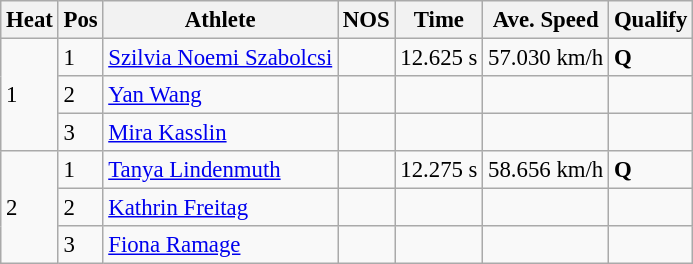<table class="wikitable" style="font-size:95%;">
<tr>
<th>Heat</th>
<th>Pos</th>
<th>Athlete</th>
<th>NOS</th>
<th>Time</th>
<th>Ave. Speed</th>
<th>Qualify</th>
</tr>
<tr>
<td rowspan=3>1</td>
<td>1</td>
<td><a href='#'>Szilvia Noemi Szabolcsi</a></td>
<td></td>
<td>12.625 s</td>
<td>57.030 km/h</td>
<td><strong>Q</strong></td>
</tr>
<tr>
<td>2</td>
<td><a href='#'>Yan Wang</a></td>
<td></td>
<td></td>
<td></td>
<td></td>
</tr>
<tr>
<td>3</td>
<td><a href='#'>Mira Kasslin</a></td>
<td></td>
<td></td>
<td></td>
<td></td>
</tr>
<tr>
<td rowspan=3>2</td>
<td>1</td>
<td><a href='#'>Tanya Lindenmuth</a></td>
<td></td>
<td>12.275 s</td>
<td>58.656 km/h</td>
<td><strong>Q</strong></td>
</tr>
<tr>
<td>2</td>
<td><a href='#'>Kathrin Freitag</a></td>
<td></td>
<td></td>
<td></td>
<td></td>
</tr>
<tr>
<td>3</td>
<td><a href='#'>Fiona Ramage</a></td>
<td></td>
<td></td>
<td></td>
<td></td>
</tr>
</table>
